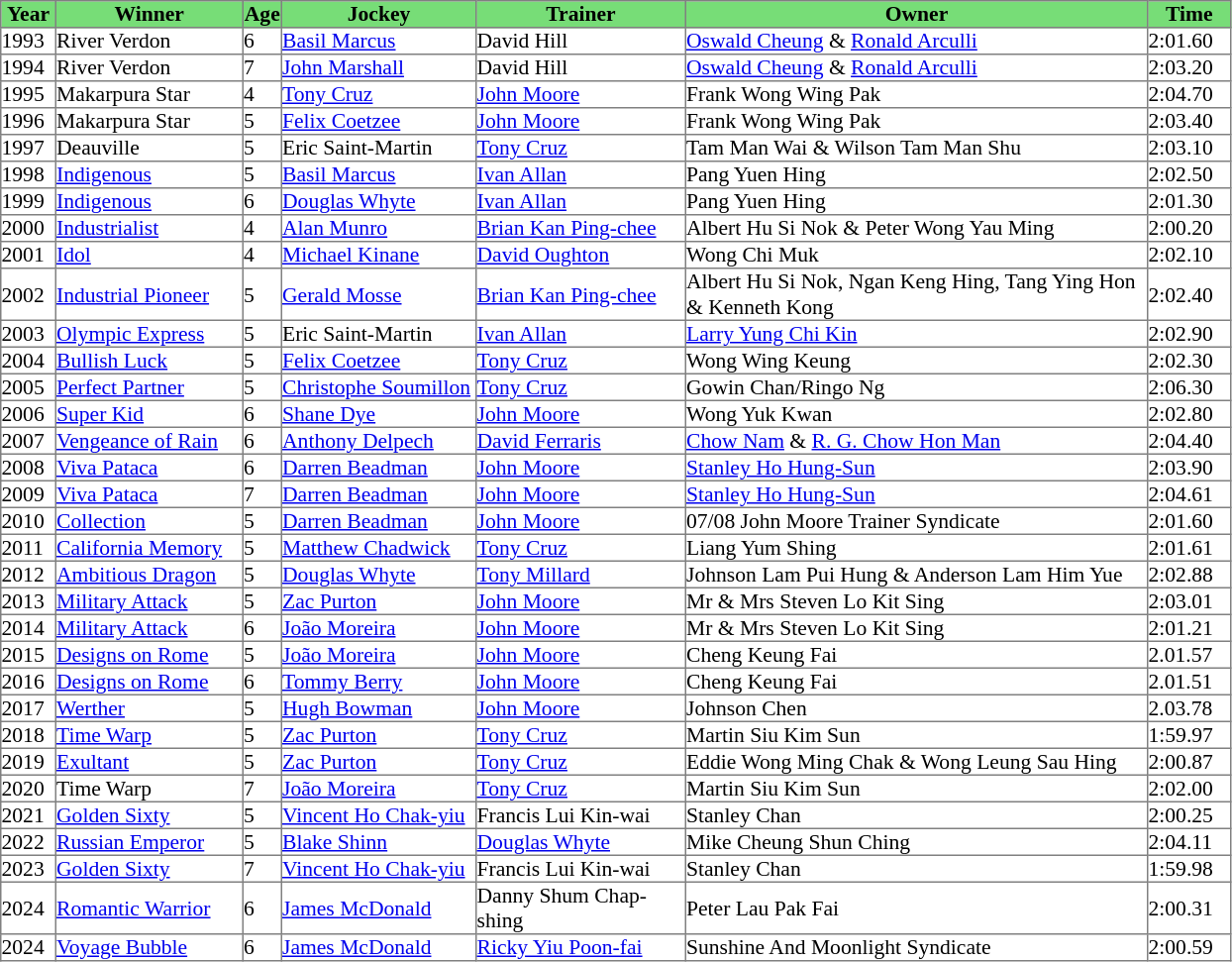<table class = "sortable" | border="1" cellpadding="0" style="border-collapse: collapse; font-size:90%">
<tr bgcolor="#77dd77" align="center">
<td width="36px"><strong>Year</strong><br></td>
<td width="125px"><strong>Winner</strong><br></td>
<td width="25px"><strong>Age</strong><br></td>
<td width="130px"><strong>Jockey</strong><br></td>
<td width="140px"><strong>Trainer</strong><br></td>
<td width="310px"><strong>Owner</strong><br></td>
<td width="55px"><strong>Time</strong><br></td>
</tr>
<tr>
<td>1993</td>
<td>River Verdon</td>
<td>6</td>
<td><a href='#'>Basil Marcus</a></td>
<td>David Hill</td>
<td><a href='#'>Oswald Cheung</a> & <a href='#'>Ronald Arculli</a></td>
<td>2:01.60</td>
</tr>
<tr>
<td>1994</td>
<td>River Verdon</td>
<td>7</td>
<td><a href='#'>John Marshall</a></td>
<td>David Hill</td>
<td><a href='#'>Oswald Cheung</a> & <a href='#'>Ronald Arculli</a></td>
<td>2:03.20</td>
</tr>
<tr>
<td>1995</td>
<td>Makarpura Star</td>
<td>4</td>
<td><a href='#'>Tony Cruz</a></td>
<td><a href='#'>John Moore</a></td>
<td>Frank Wong Wing Pak</td>
<td>2:04.70</td>
</tr>
<tr>
<td>1996</td>
<td>Makarpura Star</td>
<td>5</td>
<td><a href='#'>Felix Coetzee</a></td>
<td><a href='#'>John Moore</a></td>
<td>Frank Wong Wing Pak</td>
<td>2:03.40</td>
</tr>
<tr>
<td>1997</td>
<td>Deauville</td>
<td>5</td>
<td>Eric Saint-Martin</td>
<td><a href='#'>Tony Cruz</a></td>
<td>Tam Man Wai & Wilson Tam Man Shu</td>
<td>2:03.10</td>
</tr>
<tr>
<td>1998</td>
<td><a href='#'>Indigenous</a></td>
<td>5</td>
<td><a href='#'>Basil Marcus</a></td>
<td><a href='#'>Ivan Allan</a></td>
<td>Pang Yuen Hing</td>
<td>2:02.50</td>
</tr>
<tr>
<td>1999</td>
<td><a href='#'>Indigenous</a></td>
<td>6</td>
<td><a href='#'>Douglas Whyte</a></td>
<td><a href='#'>Ivan Allan</a></td>
<td>Pang Yuen Hing</td>
<td>2:01.30</td>
</tr>
<tr>
<td>2000</td>
<td><a href='#'>Industrialist</a></td>
<td>4</td>
<td><a href='#'>Alan Munro</a></td>
<td><a href='#'>Brian Kan Ping-chee</a></td>
<td>Albert Hu Si Nok & Peter Wong Yau Ming</td>
<td>2:00.20</td>
</tr>
<tr>
<td>2001</td>
<td><a href='#'>Idol</a></td>
<td>4</td>
<td><a href='#'>Michael Kinane</a></td>
<td><a href='#'>David Oughton</a></td>
<td>Wong Chi Muk</td>
<td>2:02.10</td>
</tr>
<tr>
<td>2002</td>
<td><a href='#'>Industrial Pioneer</a> </td>
<td>5</td>
<td><a href='#'>Gerald Mosse</a></td>
<td><a href='#'>Brian Kan Ping-chee</a></td>
<td>Albert Hu Si Nok, Ngan Keng Hing, Tang Ying Hon & Kenneth Kong</td>
<td>2:02.40</td>
</tr>
<tr>
<td>2003</td>
<td><a href='#'>Olympic Express</a></td>
<td>5</td>
<td>Eric Saint-Martin</td>
<td><a href='#'>Ivan Allan</a></td>
<td><a href='#'>Larry Yung Chi Kin</a></td>
<td>2:02.90</td>
</tr>
<tr>
<td>2004</td>
<td><a href='#'>Bullish Luck</a></td>
<td>5</td>
<td><a href='#'>Felix Coetzee</a></td>
<td><a href='#'>Tony Cruz</a></td>
<td>Wong Wing Keung</td>
<td>2:02.30</td>
</tr>
<tr>
<td>2005</td>
<td><a href='#'>Perfect Partner</a></td>
<td>5</td>
<td><a href='#'>Christophe Soumillon</a></td>
<td><a href='#'>Tony Cruz</a></td>
<td>Gowin Chan/Ringo Ng</td>
<td>2:06.30</td>
</tr>
<tr>
<td>2006</td>
<td><a href='#'>Super Kid</a></td>
<td>6</td>
<td><a href='#'>Shane Dye</a></td>
<td><a href='#'>John Moore</a></td>
<td>Wong Yuk Kwan</td>
<td>2:02.80</td>
</tr>
<tr>
<td>2007</td>
<td><a href='#'>Vengeance of Rain</a></td>
<td>6</td>
<td><a href='#'>Anthony Delpech</a></td>
<td><a href='#'>David Ferraris</a></td>
<td><a href='#'>Chow Nam</a> & <a href='#'>R. G. Chow Hon Man</a></td>
<td>2:04.40</td>
</tr>
<tr>
<td>2008</td>
<td><a href='#'>Viva Pataca</a></td>
<td>6</td>
<td><a href='#'>Darren Beadman</a></td>
<td><a href='#'>John Moore</a></td>
<td><a href='#'>Stanley Ho Hung-Sun</a></td>
<td>2:03.90</td>
</tr>
<tr>
<td>2009</td>
<td><a href='#'>Viva Pataca</a></td>
<td>7</td>
<td><a href='#'>Darren Beadman</a></td>
<td><a href='#'>John Moore</a></td>
<td><a href='#'>Stanley Ho Hung-Sun</a></td>
<td>2:04.61</td>
</tr>
<tr>
<td>2010</td>
<td><a href='#'>Collection</a></td>
<td>5</td>
<td><a href='#'>Darren Beadman</a></td>
<td><a href='#'>John Moore</a></td>
<td>07/08 John Moore Trainer Syndicate</td>
<td>2:01.60</td>
</tr>
<tr>
<td>2011</td>
<td><a href='#'>California Memory</a></td>
<td>5</td>
<td><a href='#'>Matthew Chadwick</a></td>
<td><a href='#'>Tony Cruz</a></td>
<td>Liang Yum Shing</td>
<td>2:01.61</td>
</tr>
<tr>
<td>2012</td>
<td><a href='#'>Ambitious Dragon</a></td>
<td>5</td>
<td><a href='#'>Douglas Whyte</a></td>
<td><a href='#'>Tony Millard</a></td>
<td>Johnson Lam Pui Hung & Anderson Lam Him Yue</td>
<td>2:02.88</td>
</tr>
<tr>
<td>2013</td>
<td><a href='#'>Military Attack</a></td>
<td>5</td>
<td><a href='#'>Zac Purton</a></td>
<td><a href='#'>John Moore</a></td>
<td>Mr & Mrs Steven Lo Kit Sing</td>
<td>2:03.01</td>
</tr>
<tr>
<td>2014</td>
<td><a href='#'>Military Attack</a></td>
<td>6</td>
<td><a href='#'>João Moreira</a></td>
<td><a href='#'>John Moore</a></td>
<td>Mr & Mrs Steven Lo Kit Sing</td>
<td>2:01.21</td>
</tr>
<tr>
<td>2015</td>
<td><a href='#'>Designs on Rome</a></td>
<td>5</td>
<td><a href='#'>João Moreira</a></td>
<td><a href='#'>John Moore</a></td>
<td>Cheng Keung Fai</td>
<td>2.01.57</td>
</tr>
<tr>
<td>2016</td>
<td><a href='#'>Designs on Rome</a></td>
<td>6</td>
<td><a href='#'>Tommy Berry</a></td>
<td><a href='#'>John Moore</a></td>
<td>Cheng Keung Fai</td>
<td>2.01.51</td>
</tr>
<tr>
<td>2017</td>
<td><a href='#'>Werther</a></td>
<td>5</td>
<td><a href='#'>Hugh Bowman</a></td>
<td><a href='#'>John Moore</a></td>
<td>Johnson Chen</td>
<td>2.03.78</td>
</tr>
<tr>
<td>2018</td>
<td><a href='#'>Time Warp</a></td>
<td>5</td>
<td><a href='#'>Zac Purton</a></td>
<td><a href='#'>Tony Cruz</a></td>
<td>Martin Siu Kim Sun</td>
<td>1:59.97</td>
</tr>
<tr>
<td>2019</td>
<td><a href='#'>Exultant</a></td>
<td>5</td>
<td><a href='#'>Zac Purton</a></td>
<td><a href='#'>Tony Cruz</a></td>
<td>Eddie Wong Ming Chak & Wong Leung Sau Hing</td>
<td>2:00.87</td>
</tr>
<tr>
<td>2020</td>
<td>Time Warp</td>
<td>7</td>
<td><a href='#'>João Moreira</a></td>
<td><a href='#'>Tony Cruz</a></td>
<td>Martin Siu Kim Sun</td>
<td>2:02.00</td>
</tr>
<tr>
<td>2021</td>
<td><a href='#'>Golden Sixty</a></td>
<td>5</td>
<td><a href='#'>Vincent Ho Chak-yiu</a></td>
<td>Francis Lui Kin-wai</td>
<td>Stanley Chan</td>
<td>2:00.25</td>
</tr>
<tr>
<td>2022</td>
<td><a href='#'>Russian Emperor</a></td>
<td>5</td>
<td><a href='#'>Blake Shinn</a></td>
<td><a href='#'>Douglas Whyte</a></td>
<td>Mike Cheung Shun Ching</td>
<td>2:04.11</td>
</tr>
<tr>
<td>2023</td>
<td><a href='#'>Golden Sixty</a></td>
<td>7</td>
<td><a href='#'>Vincent Ho Chak-yiu</a></td>
<td>Francis Lui Kin-wai</td>
<td>Stanley Chan</td>
<td>1:59.98</td>
</tr>
<tr>
<td>2024</td>
<td><a href='#'>Romantic Warrior</a></td>
<td>6</td>
<td><a href='#'>James McDonald</a></td>
<td>Danny Shum Chap-shing</td>
<td>Peter Lau Pak Fai</td>
<td>2:00.31</td>
</tr>
<tr>
<td>2024</td>
<td><a href='#'>Voyage Bubble</a></td>
<td>6</td>
<td><a href='#'>James McDonald</a></td>
<td><a href='#'>Ricky Yiu Poon-fai</a></td>
<td>Sunshine And Moonlight Syndicate</td>
<td>2:00.59</td>
</tr>
</table>
